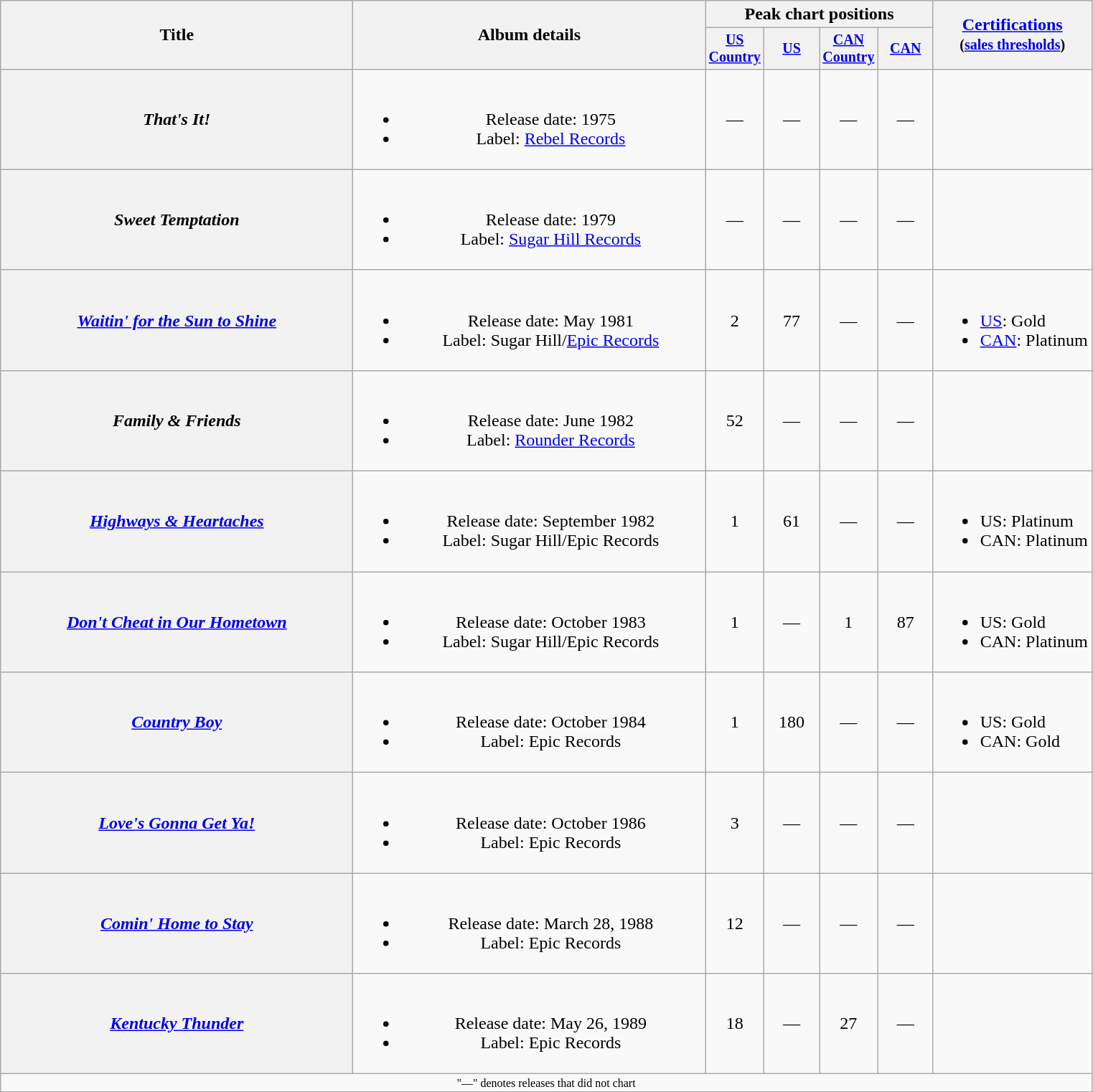<table class="wikitable plainrowheaders" style="text-align:center;">
<tr>
<th rowspan="2" style="width:20em;">Title</th>
<th rowspan="2" style="width:20em;">Album details</th>
<th colspan="4">Peak chart positions</th>
<th rowspan="2"><a href='#'>Certifications</a><br><small>(<a href='#'>sales thresholds</a>)</small></th>
</tr>
<tr style="font-size:smaller;">
<th width="45"><a href='#'>US Country</a></th>
<th width="45"><a href='#'>US</a></th>
<th width="45"><a href='#'>CAN Country</a></th>
<th width="45"><a href='#'>CAN</a></th>
</tr>
<tr>
<th scope="row"><em>That's It!</em></th>
<td><br><ul><li>Release date: 1975</li><li>Label: <a href='#'>Rebel Records</a></li></ul></td>
<td>—</td>
<td>—</td>
<td>—</td>
<td>—</td>
<td></td>
</tr>
<tr>
<th scope="row"><em>Sweet Temptation</em></th>
<td><br><ul><li>Release date: 1979</li><li>Label: <a href='#'>Sugar Hill Records</a></li></ul></td>
<td>—</td>
<td>—</td>
<td>—</td>
<td>—</td>
<td></td>
</tr>
<tr>
<th scope="row"><em><a href='#'>Waitin' for the Sun to Shine</a></em></th>
<td><br><ul><li>Release date: May 1981</li><li>Label: Sugar Hill/<a href='#'>Epic Records</a></li></ul></td>
<td>2</td>
<td>77</td>
<td>—</td>
<td>—</td>
<td align="left"><br><ul><li><a href='#'>US</a>: Gold</li><li><a href='#'>CAN</a>: Platinum</li></ul></td>
</tr>
<tr>
<th scope="row"><em>Family & Friends</em></th>
<td><br><ul><li>Release date: June 1982</li><li>Label: <a href='#'>Rounder Records</a></li></ul></td>
<td>52</td>
<td>—</td>
<td>—</td>
<td>—</td>
<td></td>
</tr>
<tr>
<th scope="row"><em><a href='#'>Highways & Heartaches</a></em></th>
<td><br><ul><li>Release date: September 1982</li><li>Label: Sugar Hill/Epic Records</li></ul></td>
<td>1</td>
<td>61</td>
<td>—</td>
<td>—</td>
<td align="left"><br><ul><li>US: Platinum</li><li>CAN: Platinum</li></ul></td>
</tr>
<tr>
<th scope="row"><em><a href='#'>Don't Cheat in Our Hometown</a></em></th>
<td><br><ul><li>Release date: October 1983</li><li>Label: Sugar Hill/Epic Records</li></ul></td>
<td>1</td>
<td>—</td>
<td>1</td>
<td>87</td>
<td align="left"><br><ul><li>US: Gold</li><li>CAN: Platinum</li></ul></td>
</tr>
<tr>
<th scope="row"><em><a href='#'>Country Boy</a></em></th>
<td><br><ul><li>Release date: October 1984</li><li>Label: Epic Records</li></ul></td>
<td>1</td>
<td>180</td>
<td>—</td>
<td>—</td>
<td align="left"><br><ul><li>US: Gold</li><li>CAN: Gold</li></ul></td>
</tr>
<tr>
<th scope="row"><em><a href='#'>Love's Gonna Get Ya!</a></em></th>
<td><br><ul><li>Release date: October 1986</li><li>Label: Epic Records</li></ul></td>
<td>3</td>
<td>—</td>
<td>—</td>
<td>—</td>
<td></td>
</tr>
<tr>
<th scope="row"><em><a href='#'>Comin' Home to Stay</a></em></th>
<td><br><ul><li>Release date: March 28, 1988</li><li>Label: Epic Records</li></ul></td>
<td>12</td>
<td>—</td>
<td>—</td>
<td>—</td>
<td></td>
</tr>
<tr>
<th scope="row"><em><a href='#'>Kentucky Thunder</a></em></th>
<td><br><ul><li>Release date: May 26, 1989</li><li>Label: Epic Records</li></ul></td>
<td>18</td>
<td>—</td>
<td>27</td>
<td>—</td>
<td></td>
</tr>
<tr>
<td colspan="7" style="font-size:8pt">"—" denotes releases that did not chart</td>
</tr>
<tr>
</tr>
</table>
